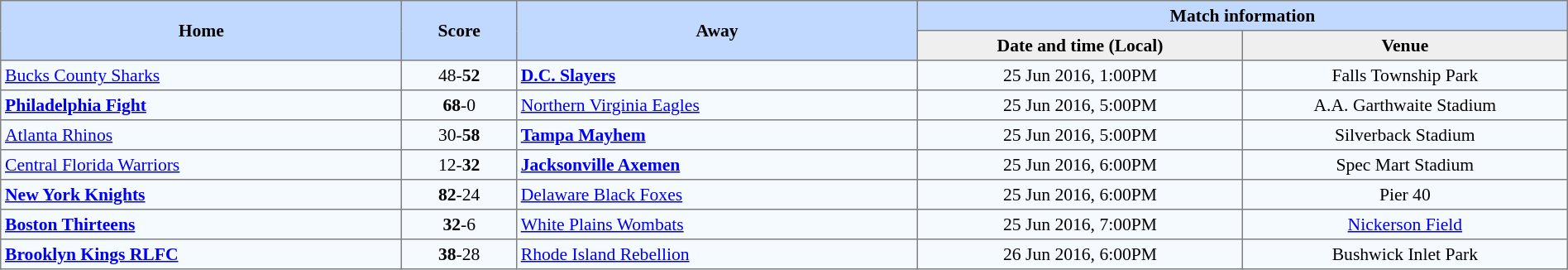<table border="1" cellpadding="3" cellspacing="0" style="border-collapse:collapse; font-size:90%; width:100%">
<tr style="background:#c1d8ff;">
<th rowspan="2" style="width:21%;">Home</th>
<th rowspan="2" style="width:6%;">Score</th>
<th rowspan="2" style="width:21%;">Away</th>
<th colspan=6>Match information</th>
</tr>
<tr style="background:#efefef;">
<th width=17%>Date and time (Local)</th>
<th style="width:17%;">Venue</th>
</tr>
<tr style="text-align:center; background:#f5faff;">
<td style="text-align:left;"> <a href='#'>Bucks County Sharks</a></td>
<td>48-<strong>52</strong></td>
<td style="text-align:left;"> <strong><a href='#'>D.C. Slayers</a></strong></td>
<td>25 Jun 2016, 1:00PM</td>
<td>Falls Township Park</td>
</tr>
<tr style="text-align:center; background:#f5faff;">
<td style="text-align:left;"> <strong><a href='#'>Philadelphia Fight</a></strong></td>
<td><strong>68</strong>-0</td>
<td style="text-align:left;"> <a href='#'>Northern Virginia Eagles</a></td>
<td>25 Jun 2016, 5:00PM</td>
<td>A.A. Garthwaite Stadium</td>
</tr>
<tr style="text-align:center; background:#f5faff;">
<td style="text-align:left;"> <a href='#'>Atlanta Rhinos</a></td>
<td>30-<strong>58</strong></td>
<td style="text-align:left;"> <strong><a href='#'>Tampa Mayhem</a></strong></td>
<td>25 Jun 2016, 5:00PM</td>
<td>Silverback Stadium</td>
</tr>
<tr style="text-align:center; background:#f5faff;">
<td style="text-align:left;"> <a href='#'>Central Florida Warriors</a></td>
<td>12-<strong>32</strong></td>
<td style="text-align:left;"> <strong><a href='#'>Jacksonville Axemen</a></strong></td>
<td>25 Jun 2016, 6:00PM</td>
<td>Spec Mart Stadium</td>
</tr>
<tr style="text-align:center; background:#f5faff;">
<td style="text-align:left;"> <strong><a href='#'>New York Knights</a></strong></td>
<td><strong>82</strong>-24</td>
<td style="text-align:left;"> <a href='#'>Delaware Black Foxes</a></td>
<td>25 Jun 2016, 6:00PM</td>
<td>Pier 40</td>
</tr>
<tr style="text-align:center; background:#f5faff;">
<td style="text-align:left;"> <strong><a href='#'>Boston Thirteens</a></strong></td>
<td><strong>32</strong>-6</td>
<td style="text-align:left;"><a href='#'>White Plains Wombats</a></td>
<td>25 Jun 2016, 7:00PM</td>
<td><a href='#'>Nickerson Field</a></td>
</tr>
<tr style="text-align:center; background:#f5faff;">
<td style="text-align:left;"> <strong><a href='#'>Brooklyn Kings RLFC</a></strong></td>
<td><strong>38</strong>-28</td>
<td style="text-align:left;"> <a href='#'>Rhode Island Rebellion</a></td>
<td>26 Jun 2016, 6:00PM</td>
<td>Bushwick Inlet Park</td>
</tr>
</table>
